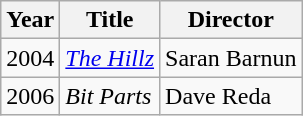<table class="wikitable">
<tr>
<th>Year</th>
<th>Title</th>
<th>Director</th>
</tr>
<tr>
<td>2004</td>
<td><em><a href='#'>The Hillz</a></em></td>
<td>Saran Barnun</td>
</tr>
<tr>
<td>2006</td>
<td><em>Bit Parts</em></td>
<td>Dave Reda</td>
</tr>
</table>
